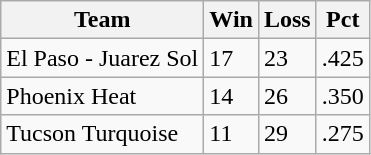<table class="wikitable">
<tr>
<th>Team</th>
<th>Win</th>
<th>Loss</th>
<th>Pct</th>
</tr>
<tr>
<td>El Paso - Juarez Sol</td>
<td>17</td>
<td>23</td>
<td>.425</td>
</tr>
<tr>
<td>Phoenix Heat</td>
<td>14</td>
<td>26</td>
<td>.350</td>
</tr>
<tr>
<td>Tucson Turquoise</td>
<td>11</td>
<td>29</td>
<td>.275</td>
</tr>
</table>
